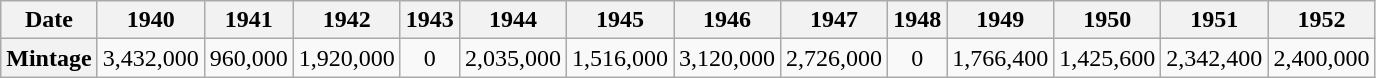<table class="wikitable" style="text-align:center">
<tr>
<th>Date</th>
<th>1940</th>
<th>1941</th>
<th>1942</th>
<th>1943</th>
<th>1944</th>
<th>1945</th>
<th>1946</th>
<th>1947</th>
<th>1948</th>
<th>1949</th>
<th>1950</th>
<th>1951</th>
<th>1952</th>
</tr>
<tr>
<th>Mintage</th>
<td>3,432,000</td>
<td>960,000</td>
<td>1,920,000</td>
<td>0</td>
<td>2,035,000</td>
<td>1,516,000</td>
<td>3,120,000</td>
<td>2,726,000</td>
<td>0</td>
<td>1,766,400</td>
<td>1,425,600</td>
<td>2,342,400</td>
<td>2,400,000</td>
</tr>
</table>
